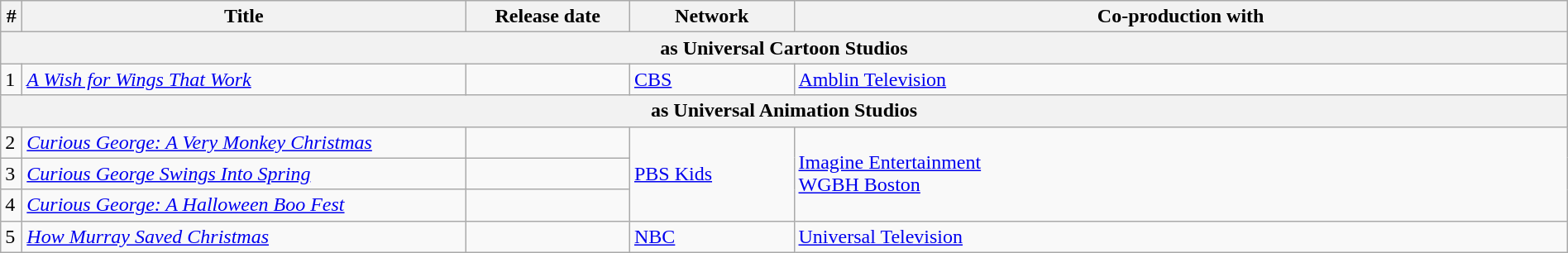<table class="wikitable sortable" style="width:100%;">
<tr>
<th style="width:10px;">#</th>
<th style="width:350px;">Title</th>
<th style="width:125px;">Release date</th>
<th style="width:125px;">Network</th>
<th>Co-production with</th>
</tr>
<tr>
<th colspan="6" style="background-color:#white;">as Universal Cartoon Studios</th>
</tr>
<tr>
<td>1</td>
<td><em><a href='#'>A Wish for Wings That Work</a></em></td>
<td></td>
<td><a href='#'>CBS</a></td>
<td><a href='#'>Amblin Television</a></td>
</tr>
<tr>
<th colspan="6" style="background-color:#white;">as Universal Animation Studios</th>
</tr>
<tr>
<td>2</td>
<td><em><a href='#'>Curious George: A Very Monkey Christmas</a></em></td>
<td></td>
<td rowspan="3"><a href='#'>PBS Kids</a></td>
<td rowspan="3"><a href='#'>Imagine Entertainment</a><br><a href='#'>WGBH Boston</a></td>
</tr>
<tr>
<td>3</td>
<td><em><a href='#'>Curious George Swings Into Spring</a></em></td>
<td></td>
</tr>
<tr>
<td>4</td>
<td><em><a href='#'>Curious George: A Halloween Boo Fest</a></em></td>
<td></td>
</tr>
<tr>
<td>5</td>
<td><em><a href='#'>How Murray Saved Christmas</a></em></td>
<td></td>
<td><a href='#'>NBC</a></td>
<td><a href='#'>Universal Television</a></td>
</tr>
</table>
